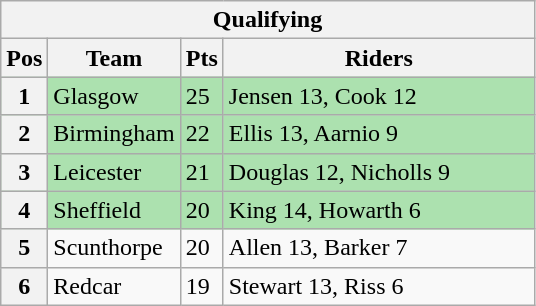<table class="wikitable">
<tr>
<th colspan="4">Qualifying</th>
</tr>
<tr>
<th width=20>Pos</th>
<th width=80>Team</th>
<th width=20>Pts</th>
<th width=200>Riders</th>
</tr>
<tr style="background:#ACE1AF;">
<th>1</th>
<td>Glasgow</td>
<td>25</td>
<td>Jensen 13, Cook 12</td>
</tr>
<tr style="background:#ACE1AF;">
<th>2</th>
<td>Birmingham</td>
<td>22</td>
<td>Ellis 13, Aarnio 9</td>
</tr>
<tr style="background:#ACE1AF;">
<th>3</th>
<td>Leicester</td>
<td>21</td>
<td>Douglas 12, Nicholls 9</td>
</tr>
<tr style="background:#ACE1AF;">
<th>4</th>
<td>Sheffield</td>
<td>20</td>
<td>King 14, Howarth 6</td>
</tr>
<tr>
<th>5</th>
<td>Scunthorpe</td>
<td>20</td>
<td>Allen 13, Barker 7</td>
</tr>
<tr>
<th>6</th>
<td>Redcar</td>
<td>19</td>
<td>Stewart 13, Riss 6</td>
</tr>
</table>
